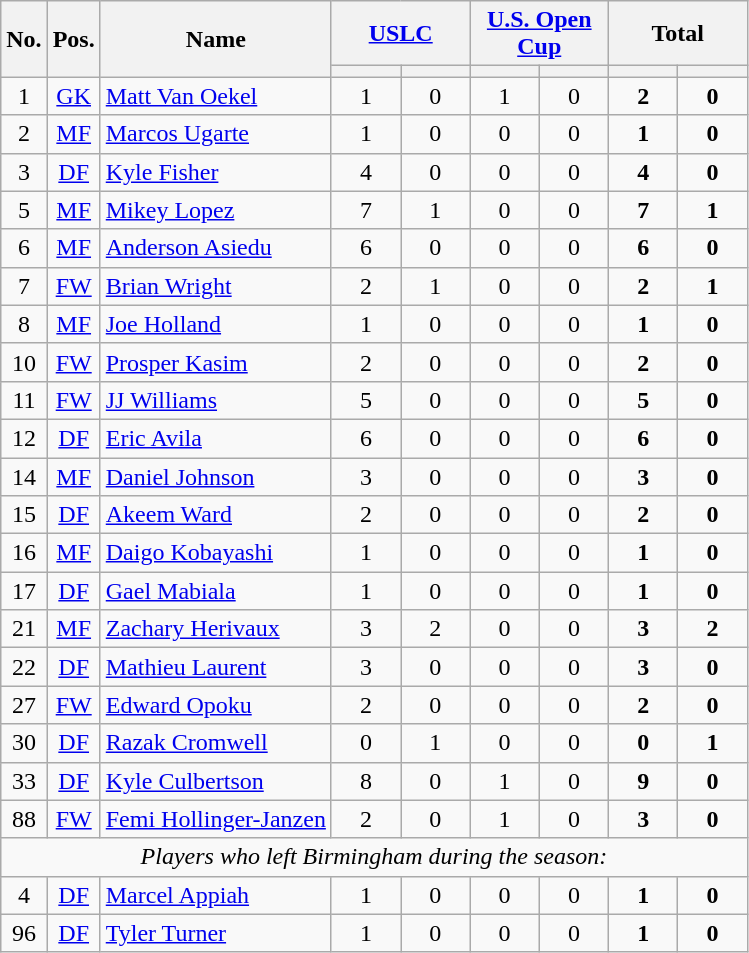<table class="wikitable sortable" style="text-align: center;">
<tr>
<th rowspan=2>No.</th>
<th rowspan=2>Pos.</th>
<th rowspan=2>Name</th>
<th colspan=2 style="width:85px;"><a href='#'>USLC</a></th>
<th colspan=2 style="width:85px;"><a href='#'>U.S. Open Cup</a></th>
<th colspan=2 style="width:85px;"><strong>Total</strong></th>
</tr>
<tr>
<th></th>
<th></th>
<th></th>
<th></th>
<th></th>
<th></th>
</tr>
<tr>
<td>1</td>
<td><a href='#'>GK</a></td>
<td align=left> <a href='#'>Matt Van Oekel</a></td>
<td>1</td>
<td>0</td>
<td>1</td>
<td>0</td>
<td><strong>2</strong></td>
<td><strong>0</strong></td>
</tr>
<tr>
<td>2</td>
<td><a href='#'>MF</a></td>
<td align=left> <a href='#'>Marcos Ugarte</a></td>
<td>1</td>
<td>0</td>
<td>0</td>
<td>0</td>
<td><strong>1</strong></td>
<td><strong>0</strong></td>
</tr>
<tr>
<td>3</td>
<td><a href='#'>DF</a></td>
<td align=left> <a href='#'>Kyle Fisher</a></td>
<td>4</td>
<td>0</td>
<td>0</td>
<td>0</td>
<td><strong>4</strong></td>
<td><strong>0</strong></td>
</tr>
<tr>
<td>5</td>
<td><a href='#'>MF</a></td>
<td align=left> <a href='#'>Mikey Lopez</a></td>
<td>7</td>
<td>1</td>
<td>0</td>
<td>0</td>
<td><strong>7</strong></td>
<td><strong>1</strong></td>
</tr>
<tr>
<td>6</td>
<td><a href='#'>MF</a></td>
<td align=left> <a href='#'>Anderson Asiedu</a></td>
<td>6</td>
<td>0</td>
<td>0</td>
<td>0</td>
<td><strong>6</strong></td>
<td><strong>0</strong></td>
</tr>
<tr>
<td>7</td>
<td><a href='#'>FW</a></td>
<td align=left> <a href='#'>Brian Wright</a></td>
<td>2</td>
<td>1</td>
<td>0</td>
<td>0</td>
<td><strong>2</strong></td>
<td><strong>1</strong></td>
</tr>
<tr>
<td>8</td>
<td><a href='#'>MF</a></td>
<td align=left> <a href='#'>Joe Holland</a></td>
<td>1</td>
<td>0</td>
<td>0</td>
<td>0</td>
<td><strong>1</strong></td>
<td><strong>0</strong></td>
</tr>
<tr>
<td>10</td>
<td><a href='#'>FW</a></td>
<td align=left> <a href='#'>Prosper Kasim</a></td>
<td>2</td>
<td>0</td>
<td>0</td>
<td>0</td>
<td><strong>2</strong></td>
<td><strong>0</strong></td>
</tr>
<tr>
<td>11</td>
<td><a href='#'>FW</a></td>
<td align=left> <a href='#'>JJ Williams</a></td>
<td>5</td>
<td>0</td>
<td>0</td>
<td>0</td>
<td><strong>5</strong></td>
<td><strong>0</strong></td>
</tr>
<tr>
<td>12</td>
<td><a href='#'>DF</a></td>
<td align=left> <a href='#'>Eric Avila</a></td>
<td>6</td>
<td>0</td>
<td>0</td>
<td>0</td>
<td><strong>6</strong></td>
<td><strong>0</strong></td>
</tr>
<tr>
<td>14</td>
<td><a href='#'>MF</a></td>
<td align=left> <a href='#'>Daniel Johnson</a></td>
<td>3</td>
<td>0</td>
<td>0</td>
<td>0</td>
<td><strong>3</strong></td>
<td><strong>0</strong></td>
</tr>
<tr>
<td>15</td>
<td><a href='#'>DF</a></td>
<td align=left> <a href='#'>Akeem Ward</a></td>
<td>2</td>
<td>0</td>
<td>0</td>
<td>0</td>
<td><strong>2</strong></td>
<td><strong>0</strong></td>
</tr>
<tr>
<td>16</td>
<td><a href='#'>MF</a></td>
<td align=left> <a href='#'>Daigo Kobayashi</a></td>
<td>1</td>
<td>0</td>
<td>0</td>
<td>0</td>
<td><strong>1</strong></td>
<td><strong>0</strong></td>
</tr>
<tr>
<td>17</td>
<td><a href='#'>DF</a></td>
<td align=left> <a href='#'>Gael Mabiala</a></td>
<td>1</td>
<td>0</td>
<td>0</td>
<td>0</td>
<td><strong>1</strong></td>
<td><strong>0</strong></td>
</tr>
<tr>
<td>21</td>
<td><a href='#'>MF</a></td>
<td align=left> <a href='#'>Zachary Herivaux</a></td>
<td>3</td>
<td>2</td>
<td>0</td>
<td>0</td>
<td><strong>3</strong></td>
<td><strong>2</strong></td>
</tr>
<tr>
<td>22</td>
<td><a href='#'>DF</a></td>
<td align=left> <a href='#'>Mathieu Laurent</a></td>
<td>3</td>
<td>0</td>
<td>0</td>
<td>0</td>
<td><strong>3</strong></td>
<td><strong>0</strong></td>
</tr>
<tr>
<td>27</td>
<td><a href='#'>FW</a></td>
<td align=left> <a href='#'>Edward Opoku</a></td>
<td>2</td>
<td>0</td>
<td>0</td>
<td>0</td>
<td><strong>2</strong></td>
<td><strong>0</strong></td>
</tr>
<tr>
<td>30</td>
<td><a href='#'>DF</a></td>
<td align=left> <a href='#'>Razak Cromwell</a></td>
<td>0</td>
<td>1</td>
<td>0</td>
<td>0</td>
<td><strong>0</strong></td>
<td><strong>1</strong></td>
</tr>
<tr>
<td>33</td>
<td><a href='#'>DF</a></td>
<td align=left> <a href='#'>Kyle Culbertson</a></td>
<td>8</td>
<td>0</td>
<td>1</td>
<td>0</td>
<td><strong>9</strong></td>
<td><strong>0</strong></td>
</tr>
<tr>
<td>88</td>
<td><a href='#'>FW</a></td>
<td align=left> <a href='#'>Femi Hollinger-Janzen</a></td>
<td>2</td>
<td>0</td>
<td>1</td>
<td>0</td>
<td><strong>3</strong></td>
<td><strong>0</strong></td>
</tr>
<tr>
<td colspan=9><em>Players who left Birmingham during the season:</em></td>
</tr>
<tr>
<td>4</td>
<td><a href='#'>DF</a></td>
<td align=left> <a href='#'>Marcel Appiah</a></td>
<td>1</td>
<td>0</td>
<td>0</td>
<td>0</td>
<td><strong>1</strong></td>
<td><strong>0</strong></td>
</tr>
<tr>
<td>96</td>
<td><a href='#'>DF</a></td>
<td align=left> <a href='#'>Tyler Turner</a></td>
<td>1</td>
<td>0</td>
<td>0</td>
<td>0</td>
<td><strong>1</strong></td>
<td><strong>0</strong></td>
</tr>
</table>
